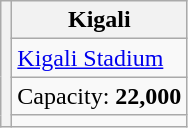<table class="wikitable">
<tr>
<th rowspan="4"></th>
<th>Kigali</th>
</tr>
<tr>
<td><a href='#'>Kigali Stadium</a></td>
</tr>
<tr>
<td>Capacity: <strong>22,000</strong></td>
</tr>
<tr>
<td></td>
</tr>
</table>
